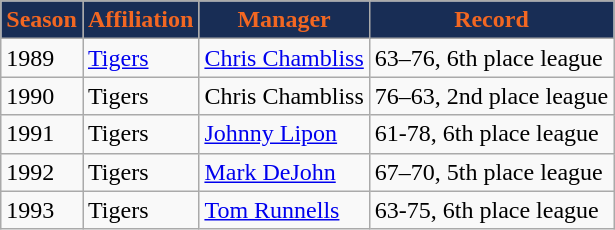<table - class="wikitable">
<tr>
<th style="background:#182D55; color:#F26722;">Season</th>
<th style="background:#182D55; color:#F26722;">Affiliation</th>
<th style="background:#182D55; color:#F26722;">Manager</th>
<th style="background:#182D55; color:#F26722;">Record</th>
</tr>
<tr>
<td>1989</td>
<td><a href='#'>Tigers</a></td>
<td><a href='#'>Chris Chambliss</a></td>
<td>63–76, 6th place league</td>
</tr>
<tr>
<td>1990</td>
<td>Tigers</td>
<td>Chris Chambliss</td>
<td>76–63, 2nd place league</td>
</tr>
<tr>
<td>1991</td>
<td>Tigers</td>
<td><a href='#'>Johnny Lipon</a></td>
<td>61-78, 6th place league</td>
</tr>
<tr>
<td>1992</td>
<td>Tigers</td>
<td><a href='#'>Mark DeJohn</a></td>
<td>67–70, 5th place league</td>
</tr>
<tr>
<td>1993</td>
<td>Tigers</td>
<td><a href='#'>Tom Runnells</a></td>
<td>63-75, 6th place league</td>
</tr>
</table>
